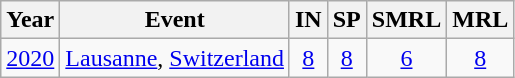<table class="wikitable sortable" style="text-align: center;">
<tr>
<th>Year</th>
<th>Event</th>
<th>IN</th>
<th>SP</th>
<th>SMRL</th>
<th>MRL</th>
</tr>
<tr>
<td><a href='#'>2020</a></td>
<td style="text-align: left;"> <a href='#'>Lausanne</a>, <a href='#'>Switzerland</a></td>
<td><a href='#'>8</a></td>
<td><a href='#'>8</a></td>
<td><a href='#'>6</a></td>
<td><a href='#'>8</a></td>
</tr>
</table>
